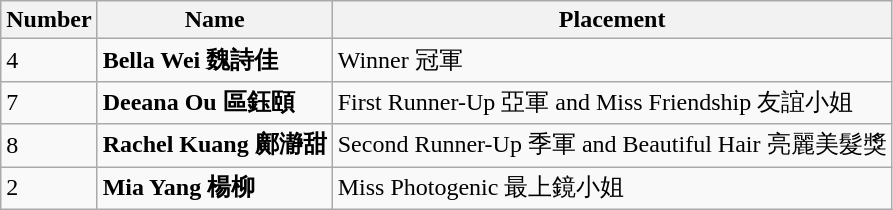<table class="wikitable">
<tr>
<th><strong>Number</strong></th>
<th><strong>Name</strong></th>
<th><strong>Placement</strong></th>
</tr>
<tr>
<td>4</td>
<td><strong>Bella Wei 魏詩佳</strong></td>
<td>Winner 冠軍</td>
</tr>
<tr>
<td>7</td>
<td><strong>Deeana Ou 區鈺頤</strong></td>
<td>First Runner-Up 亞軍 and Miss Friendship 友誼小姐</td>
</tr>
<tr>
<td>8</td>
<td><strong>Rachel Kuang 鄺瀞甜</strong></td>
<td>Second Runner-Up 季軍 and Beautiful Hair 亮麗美髮獎</td>
</tr>
<tr>
<td>2</td>
<td><strong>Mia Yang 楊柳</strong></td>
<td>Miss Photogenic 最上鏡小姐</td>
</tr>
</table>
